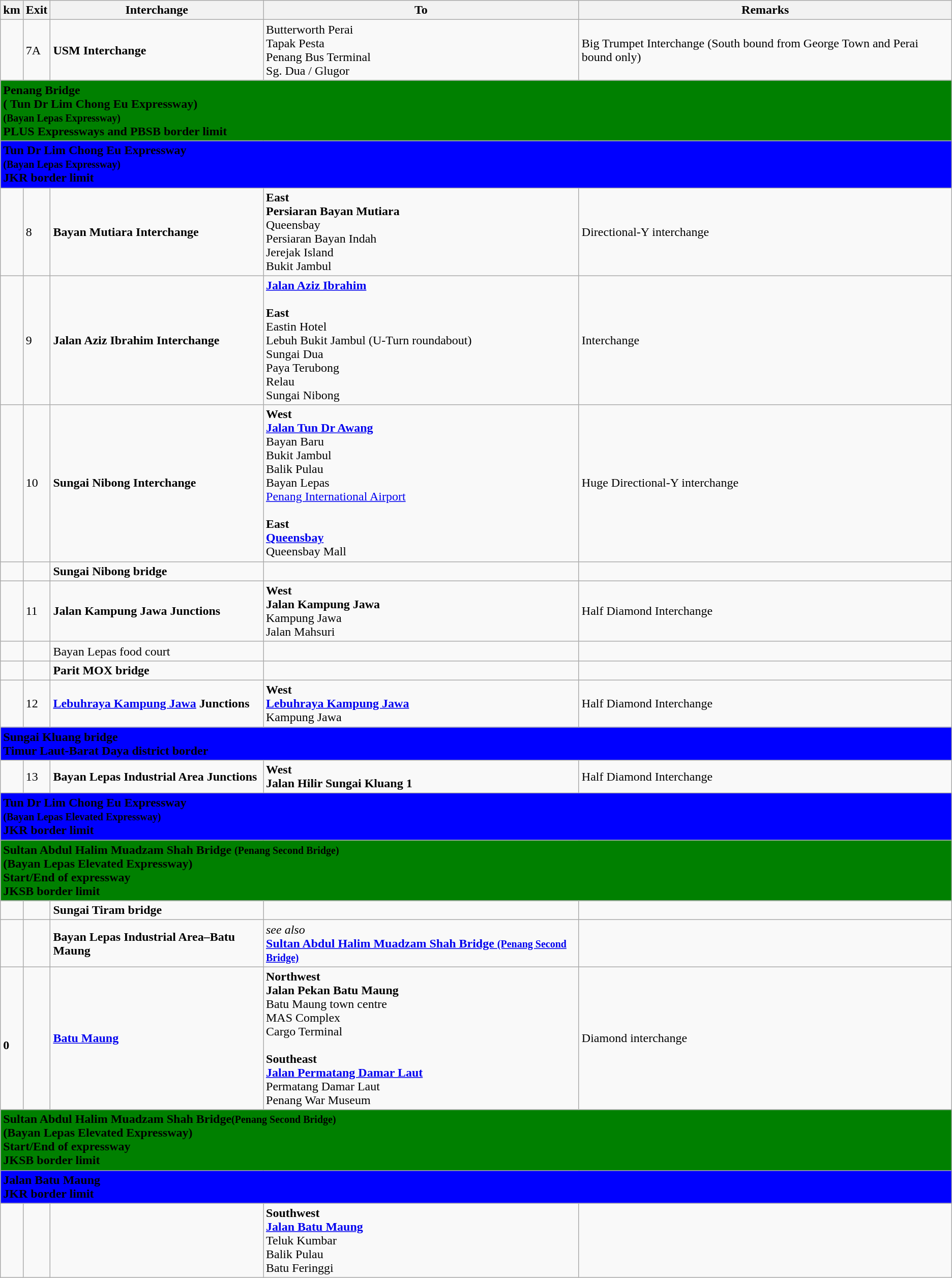<table class="wikitable">
<tr>
<th>km</th>
<th>Exit</th>
<th>Interchange</th>
<th>To</th>
<th>Remarks</th>
</tr>
<tr>
<td></td>
<td>7A</td>
<td><strong>USM Interchange</strong></td>
<td> Butterworth  Perai <br>  Tapak Pesta<br>  Penang Bus Terminal <br>  Sg. Dua / Glugor</td>
<td>Big Trumpet Interchange (South bound from George Town and Perai bound only)</td>
</tr>
<tr>
<td style="width:600px" colspan="6" style="text-align:center" bgcolor="green"><strong><span> Penang Bridge<br>( Tun Dr Lim Chong Eu Expressway)<br><small>(Bayan Lepas Expressway)</small><br>PLUS Expressways and PBSB border limit</span></strong></td>
</tr>
<tr>
<td style="width:600px" colspan="6" style="text-align:center" bgcolor="blue"><strong><span> Tun Dr Lim Chong Eu Expressway<br><small>(Bayan Lepas Expressway)</small><br>JKR border limit</span></strong></td>
</tr>
<tr>
<td></td>
<td>8</td>
<td><strong>Bayan Mutiara Interchange</strong></td>
<td><strong>East</strong><br><strong>Persiaran Bayan Mutiara</strong><br>Queensbay<br>Persiaran Bayan Indah<br>Jerejak Island<br>Bukit Jambul</td>
<td>Directional-Y interchange</td>
</tr>
<tr>
<td></td>
<td>9</td>
<td><strong>Jalan Aziz Ibrahim Interchange</strong></td>
<td> <strong><a href='#'>Jalan Aziz Ibrahim</a></strong><br><br><strong>East</strong><br> Eastin Hotel<br> Lebuh Bukit Jambul (U-Turn roundabout)<br> Sungai Dua<br> Paya Terubong<br>  Relau<br> Sungai Nibong</td>
<td>Interchange</td>
</tr>
<tr>
<td></td>
<td>10</td>
<td><strong>Sungai Nibong Interchange</strong></td>
<td><strong>West</strong><br> <strong><a href='#'>Jalan Tun Dr Awang</a></strong><br>Bayan Baru<br>Bukit Jambul<br>Balik Pulau<br>Bayan Lepas<br><a href='#'>Penang International Airport</a> <br><br><strong>East</strong><br><strong><a href='#'>Queensbay</a></strong><br>Queensbay Mall</td>
<td>Huge Directional-Y interchange</td>
</tr>
<tr>
<td></td>
<td></td>
<td><strong>Sungai Nibong bridge</strong></td>
<td></td>
<td></td>
</tr>
<tr>
<td></td>
<td>11</td>
<td><strong>Jalan Kampung Jawa Junctions</strong></td>
<td><strong>West</strong><br><strong>Jalan Kampung Jawa</strong><br>Kampung Jawa<br>Jalan Mahsuri</td>
<td>Half Diamond Interchange</td>
</tr>
<tr>
<td></td>
<td></td>
<td> Bayan Lepas food court</td>
<td>    </td>
<td></td>
</tr>
<tr>
<td></td>
<td></td>
<td><strong>Parit MOX bridge</strong></td>
<td></td>
<td></td>
</tr>
<tr>
<td></td>
<td>12</td>
<td><strong><a href='#'>Lebuhraya Kampung Jawa</a> Junctions</strong></td>
<td><strong>West</strong><br> <strong><a href='#'>Lebuhraya Kampung Jawa</a></strong><br>Kampung Jawa</td>
<td>Half Diamond Interchange</td>
</tr>
<tr>
<td style="width:600px" colspan="6" style="text-align:center" bgcolor="blue"><strong><span>Sungai Kluang bridge<br>Timur Laut-Barat Daya district border</span></strong></td>
</tr>
<tr>
<td></td>
<td>13</td>
<td><strong>Bayan Lepas Industrial Area Junctions</strong></td>
<td><strong>West</strong><br><strong>Jalan Hilir Sungai Kluang 1</strong></td>
<td>Half Diamond Interchange</td>
</tr>
<tr>
<td style="width:600px" colspan="6" style="text-align:center" bgcolor="blue"><strong><span> Tun Dr Lim Chong Eu Expressway<br><small>(Bayan Lepas Elevated Expressway)</small><br>JKR border limit</span></strong></td>
</tr>
<tr>
<td style="width:600px" colspan="6" style="text-align:center" bgcolor="green"><strong><span>  Sultan Abdul Halim Muadzam Shah Bridge <small>(Penang Second Bridge)</small><br>(Bayan Lepas Elevated Expressway)<br>Start/End of expressway<br>JKSB border limit</span></strong></td>
</tr>
<tr>
<td></td>
<td></td>
<td><strong>Sungai Tiram bridge</strong></td>
<td></td>
<td></td>
</tr>
<tr>
<td></td>
<td></td>
<td><strong>Bayan Lepas Industrial Area–Batu Maung</strong></td>
<td><em>see also</em><br>  <strong><a href='#'>Sultan Abdul Halim Muadzam Shah Bridge <small>(Penang Second Bridge)</small></a></strong></td>
<td></td>
</tr>
<tr>
<td><br><strong>0</strong></td>
<td></td>
<td><strong><a href='#'>Batu Maung</a></strong></td>
<td><strong>Northwest</strong><br><strong>Jalan Pekan Batu Maung</strong><br>Batu Maung town centre<br>MAS Complex<br>Cargo Terminal<br><br><strong>Southeast</strong><br> <strong><a href='#'>Jalan Permatang Damar Laut</a></strong><br>Permatang Damar Laut<br>Penang War Museum</td>
<td>Diamond interchange</td>
</tr>
<tr>
<td style="width:600px" colspan="6" style="text-align:center" bgcolor="green"><strong><span>  Sultan Abdul Halim Muadzam Shah Bridge<small>(Penang Second Bridge)</small><br>(Bayan Lepas Elevated Expressway)<br>Start/End of expressway<br>JKSB border limit</span></strong></td>
</tr>
<tr>
<td style="width:600px" colspan="6" style="text-align:center" bgcolor="blue"> <span><strong>Jalan Batu Maung<br>JKR border limit</strong></span></td>
</tr>
<tr>
<td></td>
<td></td>
<td></td>
<td><strong>Southwest</strong><br> <strong><a href='#'>Jalan Batu Maung</a></strong><br> Teluk Kumbar<br> Balik Pulau<br> Batu Feringgi</td>
<td></td>
</tr>
</table>
